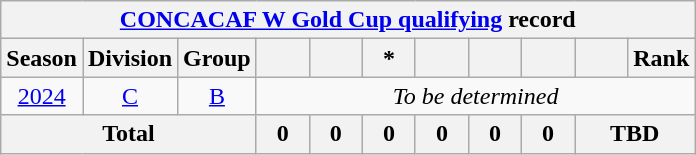<table class="wikitable" style="text-align: center;">
<tr>
<th colspan=11><a href='#'>CONCACAF W Gold Cup qualifying</a> record</th>
</tr>
<tr>
<th>Season</th>
<th>Division</th>
<th>Group</th>
<th width=28></th>
<th width=28></th>
<th width=28>*</th>
<th width=28></th>
<th width=28></th>
<th width=28></th>
<th width=28></th>
<th>Rank</th>
</tr>
<tr>
<td> <a href='#'>2024</a></td>
<td><a href='#'>C</a></td>
<td><a href='#'>B</a></td>
<td colspan=8><em>To be determined</em></td>
</tr>
<tr>
<th colspan=3>Total</th>
<th>0</th>
<th>0</th>
<th>0</th>
<th>0</th>
<th>0</th>
<th>0</th>
<th colspan=2>TBD</th>
</tr>
</table>
